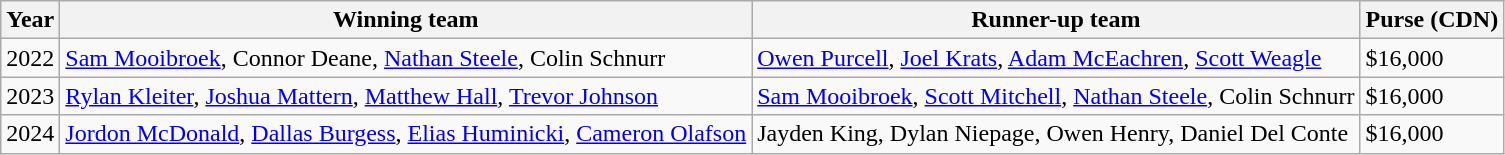<table class="wikitable">
<tr>
<th scope="col">Year</th>
<th scope="col">Winning team</th>
<th scope="col">Runner-up team</th>
<th scope="col">Purse (CDN)</th>
</tr>
<tr>
<td>2022</td>
<td> <a href='#'>Sam Mooibroek</a>, Connor Deane, <a href='#'>Nathan Steele</a>, Colin Schnurr</td>
<td> <a href='#'>Owen Purcell</a>, <a href='#'>Joel Krats</a>, <a href='#'>Adam McEachren</a>, <a href='#'>Scott Weagle</a></td>
<td>$16,000</td>
</tr>
<tr>
<td>2023</td>
<td> <a href='#'>Rylan Kleiter</a>, <a href='#'>Joshua Mattern</a>, <a href='#'>Matthew Hall</a>, <a href='#'>Trevor Johnson</a></td>
<td> <a href='#'>Sam Mooibroek</a>, <a href='#'>Scott Mitchell</a>, <a href='#'>Nathan Steele</a>, Colin Schnurr</td>
<td>$16,000</td>
</tr>
<tr>
<td>2024</td>
<td> <a href='#'>Jordon McDonald</a>, <a href='#'>Dallas Burgess</a>, <a href='#'>Elias Huminicki</a>, <a href='#'>Cameron Olafson</a></td>
<td> Jayden King, Dylan Niepage, Owen Henry, Daniel Del Conte</td>
<td>$16,000</td>
</tr>
</table>
